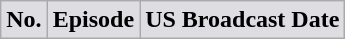<table class="wikitable plainrowheaders">
<tr>
<th style="background:#dedde2">No.</th>
<th style="background:#dedde2">Episode</th>
<th style="background:#dedde2">US Broadcast Date<br>








</th>
</tr>
</table>
